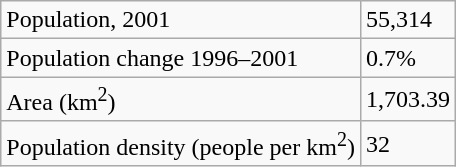<table class="wikitable">
<tr>
<td>Population, 2001</td>
<td>55,314</td>
</tr>
<tr>
<td>Population change 1996–2001</td>
<td>0.7%</td>
</tr>
<tr>
<td>Area (km<sup>2</sup>)</td>
<td>1,703.39</td>
</tr>
<tr>
<td>Population density (people per km<sup>2</sup>)</td>
<td>32</td>
</tr>
</table>
